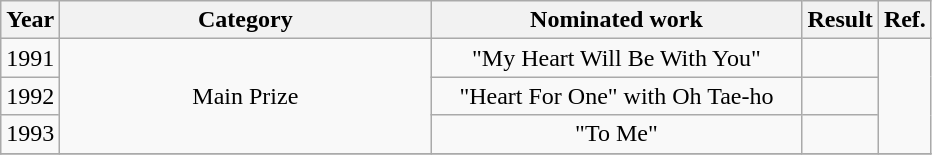<table class="wikitable plainrowheaders" style="text-align:center;">
<tr>
<th>Year</th>
<th style="width:15em;">Category</th>
<th style="width:15em;">Nominated work</th>
<th>Result</th>
<th>Ref.</th>
</tr>
<tr>
<td>1991</td>
<td rowspan="3">Main Prize</td>
<td>"My Heart Will Be With You"</td>
<td></td>
<td rowspan="3"></td>
</tr>
<tr>
<td>1992</td>
<td>"Heart For One" with Oh Tae-ho</td>
<td></td>
</tr>
<tr>
<td>1993</td>
<td>"To Me"</td>
<td></td>
</tr>
<tr>
</tr>
</table>
